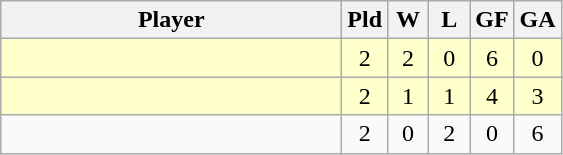<table class=wikitable style="text-align:center">
<tr>
<th width=220>Player</th>
<th width=20>Pld</th>
<th width=20>W</th>
<th width=20>L</th>
<th width=20>GF</th>
<th width=20>GA</th>
</tr>
<tr bgcolor=#ffffcc>
<td align=left></td>
<td>2</td>
<td>2</td>
<td>0</td>
<td>6</td>
<td>0</td>
</tr>
<tr bgcolor=#ffffcc>
<td align=left></td>
<td>2</td>
<td>1</td>
<td>1</td>
<td>4</td>
<td>3</td>
</tr>
<tr>
<td align=left></td>
<td>2</td>
<td>0</td>
<td>2</td>
<td>0</td>
<td>6</td>
</tr>
</table>
